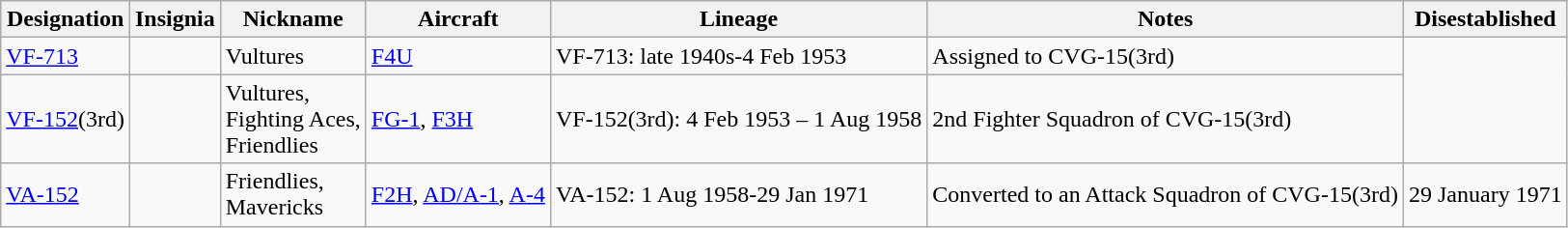<table class="wikitable">
<tr>
<th>Designation</th>
<th>Insignia</th>
<th>Nickname</th>
<th>Aircraft</th>
<th>Lineage</th>
<th>Notes</th>
<th>Disestablished</th>
</tr>
<tr>
<td><a href='#'>VF-713</a></td>
<td></td>
<td>Vultures</td>
<td><a href='#'>F4U</a></td>
<td>VF-713: late 1940s-4 Feb 1953</td>
<td>Assigned to CVG-15(3rd)</td>
</tr>
<tr>
<td><a href='#'>VF-152</a>(3rd)</td>
<td><br></td>
<td>Vultures,<br>Fighting Aces,<br>Friendlies</td>
<td><a href='#'>FG-1</a>, <a href='#'>F3H</a></td>
<td style="white-space: nowrap;">VF-152(3rd): 4 Feb 1953 – 1 Aug 1958</td>
<td>2nd Fighter Squadron of CVG-15(3rd)</td>
</tr>
<tr>
<td><a href='#'>VA-152</a></td>
<td></td>
<td>Friendlies,<br>Mavericks</td>
<td><a href='#'>F2H</a>, <a href='#'>AD/A-1</a>, <a href='#'>A-4</a></td>
<td>VA-152: 1 Aug 1958-29 Jan 1971</td>
<td>Converted to an Attack Squadron of CVG-15(3rd)</td>
<td>29 January 1971</td>
</tr>
</table>
